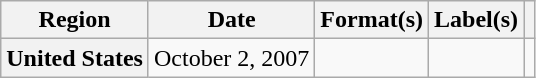<table class="wikitable sortable plainrowheaders">
<tr>
<th scope="col">Region</th>
<th scope="col">Date</th>
<th scope="col">Format(s)</th>
<th scope="col">Label(s)</th>
<th scope="col"></th>
</tr>
<tr>
<th scope="row">United States</th>
<td>October 2, 2007</td>
<td></td>
<td></td>
<td style="text-align:center;"></td>
</tr>
</table>
